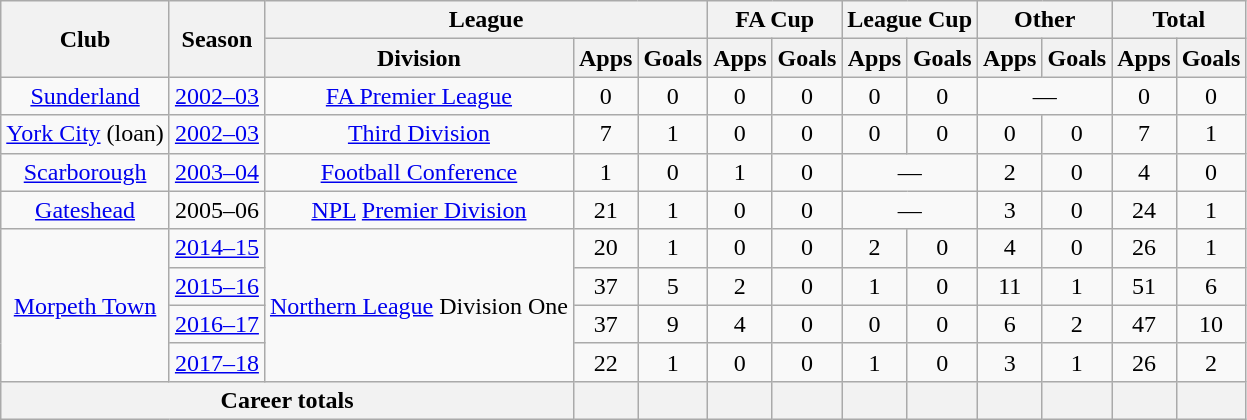<table class="wikitable" style="text-align: center;">
<tr>
<th rowspan="2">Club</th>
<th rowspan="2">Season</th>
<th colspan="3">League</th>
<th colspan="2">FA Cup</th>
<th colspan="2">League Cup</th>
<th colspan="2">Other</th>
<th colspan="2">Total</th>
</tr>
<tr>
<th>Division</th>
<th>Apps</th>
<th>Goals</th>
<th>Apps</th>
<th>Goals</th>
<th>Apps</th>
<th>Goals</th>
<th>Apps</th>
<th>Goals</th>
<th>Apps</th>
<th>Goals</th>
</tr>
<tr>
<td><a href='#'>Sunderland</a></td>
<td><a href='#'>2002–03</a></td>
<td><a href='#'>FA Premier League</a></td>
<td>0</td>
<td>0</td>
<td>0</td>
<td>0</td>
<td>0</td>
<td>0</td>
<td colspan="2">—</td>
<td>0</td>
<td>0</td>
</tr>
<tr>
<td><a href='#'>York City</a> (loan)</td>
<td><a href='#'>2002–03</a></td>
<td><a href='#'>Third Division</a></td>
<td>7</td>
<td>1</td>
<td>0</td>
<td>0</td>
<td>0</td>
<td>0</td>
<td>0</td>
<td>0</td>
<td>7</td>
<td>1</td>
</tr>
<tr>
<td><a href='#'>Scarborough</a></td>
<td><a href='#'>2003–04</a></td>
<td><a href='#'>Football Conference</a></td>
<td>1</td>
<td>0</td>
<td>1</td>
<td>0</td>
<td colspan="2">—</td>
<td>2</td>
<td>0</td>
<td>4</td>
<td>0</td>
</tr>
<tr>
<td><a href='#'>Gateshead</a></td>
<td>2005–06</td>
<td><a href='#'>NPL</a> <a href='#'>Premier Division</a></td>
<td>21</td>
<td>1</td>
<td>0</td>
<td>0</td>
<td colspan="2">—</td>
<td>3</td>
<td>0</td>
<td>24</td>
<td>1</td>
</tr>
<tr>
<td rowspan=4><a href='#'>Morpeth Town</a></td>
<td><a href='#'>2014–15</a></td>
<td rowspan=4><a href='#'>Northern League</a> Division One</td>
<td>20</td>
<td>1</td>
<td>0</td>
<td>0</td>
<td>2</td>
<td>0</td>
<td>4</td>
<td>0</td>
<td>26</td>
<td>1</td>
</tr>
<tr>
<td><a href='#'>2015–16</a></td>
<td>37</td>
<td>5</td>
<td>2</td>
<td>0</td>
<td>1</td>
<td>0</td>
<td>11</td>
<td>1</td>
<td>51</td>
<td>6</td>
</tr>
<tr>
<td><a href='#'>2016–17</a></td>
<td>37</td>
<td>9</td>
<td>4</td>
<td>0</td>
<td>0</td>
<td>0</td>
<td>6</td>
<td>2</td>
<td>47</td>
<td>10</td>
</tr>
<tr>
<td><a href='#'>2017–18</a></td>
<td>22</td>
<td>1</td>
<td>0</td>
<td>0</td>
<td>1</td>
<td>0</td>
<td>3</td>
<td>1</td>
<td>26</td>
<td>2</td>
</tr>
<tr>
<th colspan="3">Career totals</th>
<th></th>
<th></th>
<th></th>
<th></th>
<th></th>
<th></th>
<th></th>
<th></th>
<th></th>
<th></th>
</tr>
</table>
